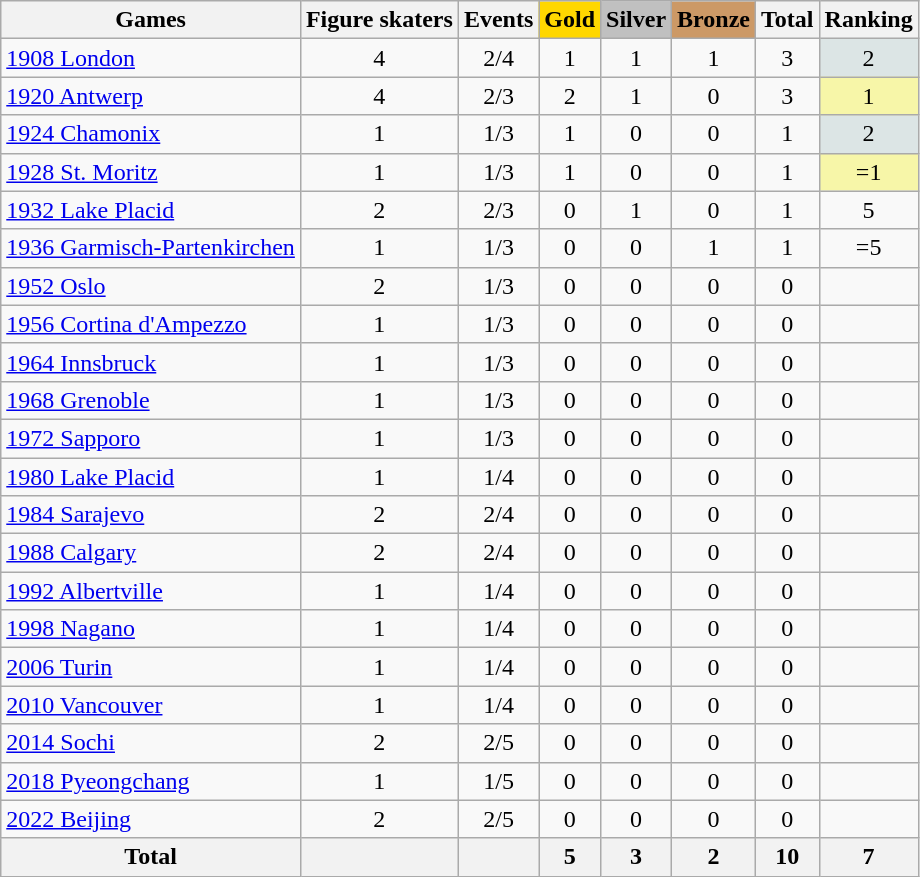<table class="wikitable sortable" style="text-align:center">
<tr>
<th>Games</th>
<th>Figure skaters</th>
<th>Events</th>
<th style="background-color:gold;">Gold</th>
<th style="background-color:silver;">Silver</th>
<th style="background-color:#c96;">Bronze</th>
<th>Total</th>
<th>Ranking</th>
</tr>
<tr>
<td align=left><a href='#'>1908 London</a></td>
<td>4</td>
<td>2/4</td>
<td>1</td>
<td>1</td>
<td>1</td>
<td>3</td>
<td bgcolor=dce5e5>2</td>
</tr>
<tr>
<td align=left><a href='#'>1920 Antwerp</a></td>
<td>4</td>
<td>2/3</td>
<td>2</td>
<td>1</td>
<td>0</td>
<td>3</td>
<td bgcolor=F7F6A8>1</td>
</tr>
<tr>
<td align=left><a href='#'>1924 Chamonix</a></td>
<td>1</td>
<td>1/3</td>
<td>1</td>
<td>0</td>
<td>0</td>
<td>1</td>
<td bgcolor=dce5e5>2</td>
</tr>
<tr>
<td align=left><a href='#'>1928 St. Moritz</a></td>
<td>1</td>
<td>1/3</td>
<td>1</td>
<td>0</td>
<td>0</td>
<td>1</td>
<td bgcolor=F7F6A8>=1</td>
</tr>
<tr>
<td align=left><a href='#'>1932 Lake Placid</a></td>
<td>2</td>
<td>2/3</td>
<td>0</td>
<td>1</td>
<td>0</td>
<td>1</td>
<td>5</td>
</tr>
<tr>
<td align=left><a href='#'>1936 Garmisch-Partenkirchen</a></td>
<td>1</td>
<td>1/3</td>
<td>0</td>
<td>0</td>
<td>1</td>
<td>1</td>
<td>=5</td>
</tr>
<tr>
<td align=left><a href='#'>1952 Oslo</a></td>
<td>2</td>
<td>1/3</td>
<td>0</td>
<td>0</td>
<td>0</td>
<td>0</td>
<td></td>
</tr>
<tr>
<td align=left><a href='#'>1956 Cortina d'Ampezzo</a></td>
<td>1</td>
<td>1/3</td>
<td>0</td>
<td>0</td>
<td>0</td>
<td>0</td>
<td></td>
</tr>
<tr>
<td align=left><a href='#'>1964 Innsbruck</a></td>
<td>1</td>
<td>1/3</td>
<td>0</td>
<td>0</td>
<td>0</td>
<td>0</td>
<td></td>
</tr>
<tr>
<td align=left><a href='#'>1968 Grenoble</a></td>
<td>1</td>
<td>1/3</td>
<td>0</td>
<td>0</td>
<td>0</td>
<td>0</td>
<td></td>
</tr>
<tr>
<td align=left><a href='#'>1972 Sapporo</a></td>
<td>1</td>
<td>1/3</td>
<td>0</td>
<td>0</td>
<td>0</td>
<td>0</td>
<td></td>
</tr>
<tr>
<td align=left><a href='#'>1980 Lake Placid</a></td>
<td>1</td>
<td>1/4</td>
<td>0</td>
<td>0</td>
<td>0</td>
<td>0</td>
<td></td>
</tr>
<tr>
<td align=left><a href='#'>1984 Sarajevo</a></td>
<td>2</td>
<td>2/4</td>
<td>0</td>
<td>0</td>
<td>0</td>
<td>0</td>
<td></td>
</tr>
<tr>
<td align=left><a href='#'>1988 Calgary</a></td>
<td>2</td>
<td>2/4</td>
<td>0</td>
<td>0</td>
<td>0</td>
<td>0</td>
<td></td>
</tr>
<tr>
<td align=left><a href='#'>1992 Albertville</a></td>
<td>1</td>
<td>1/4</td>
<td>0</td>
<td>0</td>
<td>0</td>
<td>0</td>
<td></td>
</tr>
<tr>
<td align=left><a href='#'>1998 Nagano</a></td>
<td>1</td>
<td>1/4</td>
<td>0</td>
<td>0</td>
<td>0</td>
<td>0</td>
<td></td>
</tr>
<tr>
<td align=left><a href='#'>2006 Turin</a></td>
<td>1</td>
<td>1/4</td>
<td>0</td>
<td>0</td>
<td>0</td>
<td>0</td>
<td></td>
</tr>
<tr>
<td align=left><a href='#'>2010 Vancouver</a></td>
<td>1</td>
<td>1/4</td>
<td>0</td>
<td>0</td>
<td>0</td>
<td>0</td>
<td></td>
</tr>
<tr>
<td align=left><a href='#'>2014 Sochi</a></td>
<td>2</td>
<td>2/5</td>
<td>0</td>
<td>0</td>
<td>0</td>
<td>0</td>
<td></td>
</tr>
<tr>
<td align=left><a href='#'>2018 Pyeongchang</a></td>
<td>1</td>
<td>1/5</td>
<td>0</td>
<td>0</td>
<td>0</td>
<td>0</td>
<td></td>
</tr>
<tr>
<td align=left><a href='#'>2022 Beijing</a></td>
<td>2</td>
<td>2/5</td>
<td>0</td>
<td>0</td>
<td>0</td>
<td>0</td>
<td></td>
</tr>
<tr>
<th>Total</th>
<th></th>
<th></th>
<th>5</th>
<th>3</th>
<th>2</th>
<th>10</th>
<th>7</th>
</tr>
</table>
